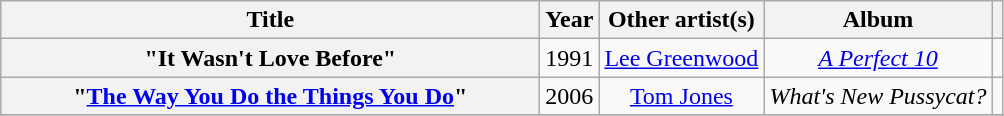<table class="wikitable plainrowheaders" style="text-align:center;" border="1">
<tr>
<th scope="col" style="width:22em;">Title</th>
<th scope="col">Year</th>
<th scope="col">Other artist(s)</th>
<th scope="col">Album</th>
<th scope="col"></th>
</tr>
<tr>
<th scope="row">"It Wasn't Love Before"</th>
<td>1991</td>
<td><a href='#'>Lee Greenwood</a></td>
<td><em><a href='#'>A Perfect 10</a></em></td>
<td></td>
</tr>
<tr>
<th scope="row">"<a href='#'>The Way You Do the Things You Do</a>"</th>
<td>2006</td>
<td><a href='#'>Tom Jones</a></td>
<td><em>What's New Pussycat?</em></td>
<td></td>
</tr>
<tr>
</tr>
</table>
